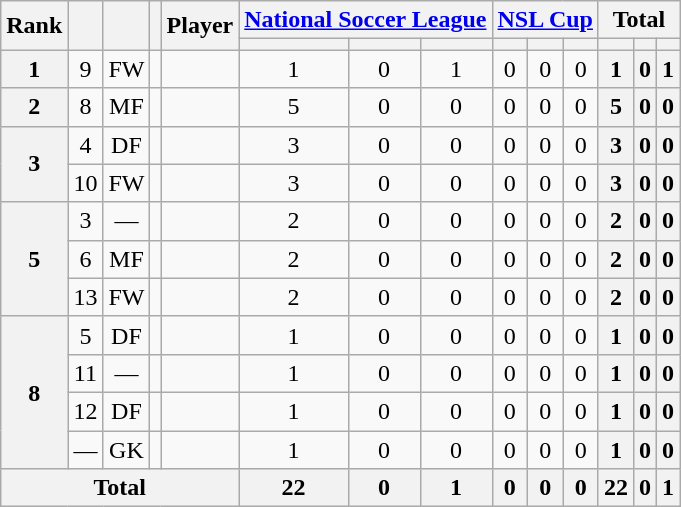<table class="wikitable sortable" style="text-align:center">
<tr>
<th rowspan="2">Rank</th>
<th rowspan="2"></th>
<th rowspan="2"></th>
<th rowspan="2"></th>
<th rowspan="2">Player</th>
<th colspan="3"><a href='#'>National Soccer League</a></th>
<th colspan="3"><a href='#'>NSL Cup</a></th>
<th colspan="3">Total</th>
</tr>
<tr>
<th></th>
<th></th>
<th></th>
<th></th>
<th></th>
<th></th>
<th></th>
<th></th>
<th></th>
</tr>
<tr>
<th>1</th>
<td>9</td>
<td>FW</td>
<td></td>
<td align="left"><br></td>
<td>1</td>
<td>0</td>
<td>1<br></td>
<td>0</td>
<td>0</td>
<td>0<br></td>
<th>1</th>
<th>0</th>
<th>1</th>
</tr>
<tr>
<th>2</th>
<td>8</td>
<td>MF</td>
<td></td>
<td align="left"><br></td>
<td>5</td>
<td>0</td>
<td>0<br></td>
<td>0</td>
<td>0</td>
<td>0<br></td>
<th>5</th>
<th>0</th>
<th>0</th>
</tr>
<tr>
<th rowspan="2">3</th>
<td>4</td>
<td>DF</td>
<td></td>
<td align="left"><br></td>
<td>3</td>
<td>0</td>
<td>0<br></td>
<td>0</td>
<td>0</td>
<td>0<br></td>
<th>3</th>
<th>0</th>
<th>0</th>
</tr>
<tr>
<td>10</td>
<td>FW</td>
<td></td>
<td align="left"><br></td>
<td>3</td>
<td>0</td>
<td>0<br></td>
<td>0</td>
<td>0</td>
<td>0<br></td>
<th>3</th>
<th>0</th>
<th>0</th>
</tr>
<tr>
<th rowspan="3">5</th>
<td>3</td>
<td>—</td>
<td></td>
<td align="left"><br></td>
<td>2</td>
<td>0</td>
<td>0<br></td>
<td>0</td>
<td>0</td>
<td>0<br></td>
<th>2</th>
<th>0</th>
<th>0</th>
</tr>
<tr>
<td>6</td>
<td>MF</td>
<td></td>
<td align="left"><br></td>
<td>2</td>
<td>0</td>
<td>0<br></td>
<td>0</td>
<td>0</td>
<td>0<br></td>
<th>2</th>
<th>0</th>
<th>0</th>
</tr>
<tr>
<td>13</td>
<td>FW</td>
<td></td>
<td align="left"><br></td>
<td>2</td>
<td>0</td>
<td>0<br></td>
<td>0</td>
<td>0</td>
<td>0<br></td>
<th>2</th>
<th>0</th>
<th>0</th>
</tr>
<tr>
<th rowspan="4">8</th>
<td>5</td>
<td>DF</td>
<td></td>
<td align="left"><br></td>
<td>1</td>
<td>0</td>
<td>0<br></td>
<td>0</td>
<td>0</td>
<td>0<br></td>
<th>1</th>
<th>0</th>
<th>0</th>
</tr>
<tr>
<td>11</td>
<td>—</td>
<td></td>
<td align="left"><br></td>
<td>1</td>
<td>0</td>
<td>0<br></td>
<td>0</td>
<td>0</td>
<td>0<br></td>
<th>1</th>
<th>0</th>
<th>0</th>
</tr>
<tr>
<td>12</td>
<td>DF</td>
<td></td>
<td align="left"><br></td>
<td>1</td>
<td>0</td>
<td>0<br></td>
<td>0</td>
<td>0</td>
<td>0<br></td>
<th>1</th>
<th>0</th>
<th>0</th>
</tr>
<tr>
<td>—</td>
<td>GK</td>
<td></td>
<td align="left"><br></td>
<td>1</td>
<td>0</td>
<td>0<br></td>
<td>0</td>
<td>0</td>
<td>0<br></td>
<th>1</th>
<th>0</th>
<th>0</th>
</tr>
<tr>
<th colspan="5">Total<br></th>
<th>22</th>
<th>0</th>
<th>1<br></th>
<th>0</th>
<th>0</th>
<th>0<br></th>
<th>22</th>
<th>0</th>
<th>1</th>
</tr>
</table>
